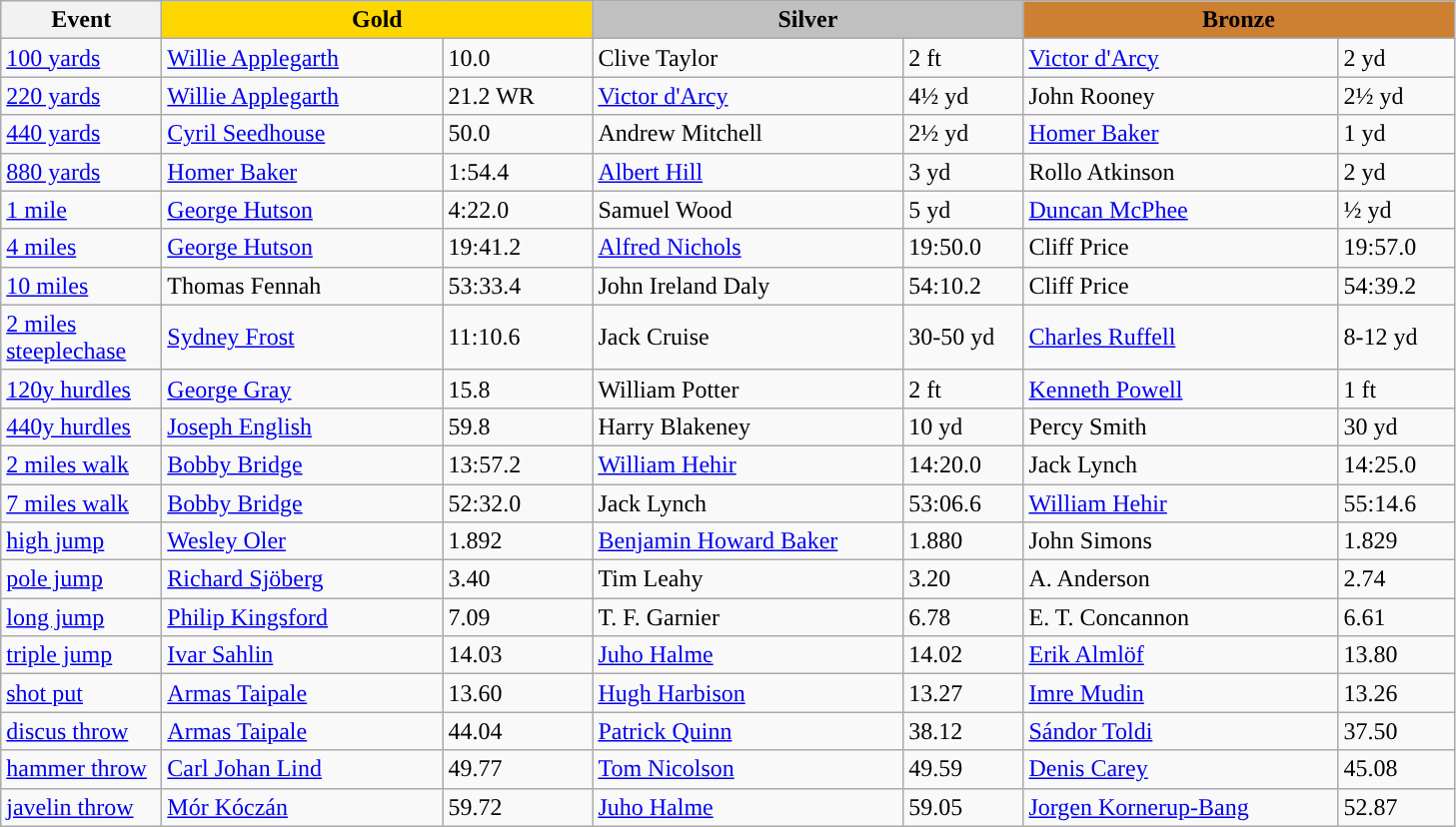<table class="wikitable" style="text-align:left">
<tr>
<th width=100>Event</th>
<th colspan="2" width="280" style="background:gold;">Gold</th>
<th colspan="2" width="280" style="background:silver;">Silver</th>
<th colspan="2" width="280" style="background:#CD7F32;">Bronze</th>
</tr>
<tr>
<td><a href='#'>100 yards</a></td>
<td><a href='#'>Willie Applegarth</a></td>
<td>10.0</td>
<td>Clive Taylor</td>
<td>2 ft</td>
<td><a href='#'>Victor d'Arcy</a></td>
<td>2 yd</td>
</tr>
<tr>
<td><a href='#'>220 yards</a></td>
<td><a href='#'>Willie Applegarth</a></td>
<td>21.2 WR</td>
<td><a href='#'>Victor d'Arcy</a></td>
<td>4½ yd</td>
<td>John Rooney</td>
<td>2½ yd</td>
</tr>
<tr>
<td><a href='#'>440 yards</a></td>
<td><a href='#'>Cyril Seedhouse</a></td>
<td>50.0</td>
<td>Andrew Mitchell</td>
<td>2½ yd</td>
<td> <a href='#'>Homer Baker</a></td>
<td>1 yd</td>
</tr>
<tr>
<td><a href='#'>880 yards</a></td>
<td> <a href='#'>Homer Baker</a></td>
<td>1:54.4</td>
<td><a href='#'>Albert Hill</a></td>
<td>3 yd</td>
<td>Rollo Atkinson</td>
<td>2 yd</td>
</tr>
<tr>
<td><a href='#'>1 mile</a></td>
<td><a href='#'>George Hutson</a></td>
<td>4:22.0</td>
<td>Samuel Wood</td>
<td>5 yd</td>
<td> <a href='#'>Duncan McPhee</a></td>
<td>½ yd</td>
</tr>
<tr>
<td><a href='#'>4 miles</a></td>
<td><a href='#'>George Hutson</a></td>
<td>19:41.2</td>
<td><a href='#'>Alfred Nichols</a></td>
<td>19:50.0</td>
<td>Cliff Price</td>
<td>19:57.0</td>
</tr>
<tr>
<td><a href='#'>10 miles</a></td>
<td>Thomas Fennah</td>
<td>53:33.4</td>
<td> John Ireland Daly</td>
<td>54:10.2</td>
<td>Cliff Price</td>
<td>54:39.2</td>
</tr>
<tr>
<td><a href='#'>2 miles steeplechase</a></td>
<td><a href='#'>Sydney Frost</a></td>
<td>11:10.6</td>
<td>Jack Cruise</td>
<td>30-50 yd</td>
<td><a href='#'>Charles Ruffell</a></td>
<td>8-12 yd</td>
</tr>
<tr>
<td><a href='#'>120y hurdles</a></td>
<td><a href='#'>George Gray</a></td>
<td>15.8</td>
<td> William Potter</td>
<td>2 ft</td>
<td><a href='#'>Kenneth Powell</a></td>
<td>1 ft</td>
</tr>
<tr>
<td><a href='#'>440y hurdles</a></td>
<td><a href='#'>Joseph English</a></td>
<td>59.8</td>
<td>Harry Blakeney</td>
<td>10 yd</td>
<td>Percy Smith</td>
<td>30 yd</td>
</tr>
<tr>
<td><a href='#'>2 miles walk</a></td>
<td><a href='#'>Bobby Bridge</a></td>
<td>13:57.2</td>
<td><a href='#'>William Hehir</a></td>
<td>14:20.0</td>
<td>Jack Lynch</td>
<td>14:25.0</td>
</tr>
<tr>
<td><a href='#'>7 miles walk</a></td>
<td><a href='#'>Bobby Bridge</a></td>
<td>52:32.0</td>
<td>Jack Lynch</td>
<td>53:06.6</td>
<td><a href='#'>William Hehir</a></td>
<td>55:14.6</td>
</tr>
<tr>
<td><a href='#'>high jump</a></td>
<td> <a href='#'>Wesley Oler</a></td>
<td>1.892</td>
<td><a href='#'>Benjamin Howard Baker</a></td>
<td>1.880</td>
<td> John Simons</td>
<td>1.829</td>
</tr>
<tr>
<td><a href='#'>pole jump</a></td>
<td> <a href='#'>Richard Sjöberg</a></td>
<td>3.40</td>
<td> Tim Leahy</td>
<td>3.20</td>
<td>A. Anderson</td>
<td>2.74</td>
</tr>
<tr>
<td><a href='#'>long jump</a></td>
<td><a href='#'>Philip Kingsford</a></td>
<td>7.09</td>
<td>T. F. Garnier</td>
<td>6.78</td>
<td>E. T. Concannon</td>
<td>6.61</td>
</tr>
<tr>
<td><a href='#'>triple jump</a></td>
<td> <a href='#'>Ivar Sahlin</a></td>
<td>14.03</td>
<td> <a href='#'>Juho Halme</a></td>
<td>14.02</td>
<td> <a href='#'>Erik Almlöf</a></td>
<td>13.80</td>
</tr>
<tr>
<td><a href='#'>shot put</a></td>
<td> <a href='#'>Armas Taipale</a></td>
<td>13.60</td>
<td> <a href='#'>Hugh Harbison</a></td>
<td>13.27</td>
<td> <a href='#'>Imre Mudin</a></td>
<td>13.26</td>
</tr>
<tr>
<td><a href='#'>discus throw</a></td>
<td> <a href='#'>Armas Taipale</a></td>
<td>44.04</td>
<td> <a href='#'>Patrick Quinn</a></td>
<td>38.12</td>
<td> <a href='#'>Sándor Toldi</a></td>
<td>37.50</td>
</tr>
<tr>
<td><a href='#'>hammer throw</a></td>
<td> <a href='#'>Carl Johan Lind</a></td>
<td>49.77</td>
<td> <a href='#'>Tom Nicolson</a></td>
<td>49.59</td>
<td> <a href='#'>Denis Carey</a></td>
<td>45.08</td>
</tr>
<tr>
<td><a href='#'>javelin throw</a></td>
<td> <a href='#'>Mór Kóczán</a></td>
<td>59.72</td>
<td> <a href='#'>Juho Halme</a></td>
<td>59.05</td>
<td> <a href='#'>Jorgen Kornerup-Bang</a></td>
<td>52.87</td>
</tr>
</table>
